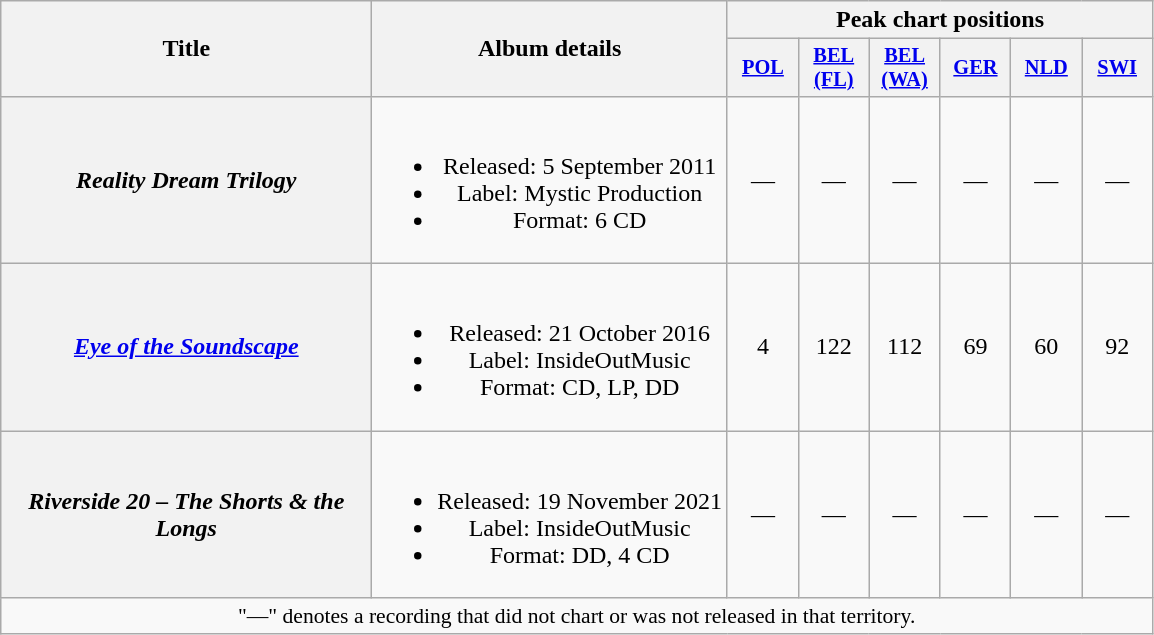<table class="wikitable plainrowheaders" style="text-align:center;">
<tr>
<th scope="col" rowspan="2" style="width:15em;">Title</th>
<th scope="col" rowspan="2">Album details</th>
<th scope="col" colspan="6">Peak chart positions</th>
</tr>
<tr>
<th scope="col" style="width:3em;font-size:85%;"><a href='#'>POL</a><br></th>
<th scope="col" style="width:3em;font-size:85%;"><a href='#'>BEL (FL)</a><br></th>
<th scope="col" style="width:3em;font-size:85%;"><a href='#'>BEL (WA)</a><br></th>
<th scope="col" style="width:3em;font-size:85%;"><a href='#'>GER</a><br></th>
<th scope="col" style="width:3em;font-size:85%;"><a href='#'>NLD</a><br></th>
<th scope="col" style="width:3em;font-size:85%;"><a href='#'>SWI</a><br></th>
</tr>
<tr>
<th scope="row"><em>Reality Dream Trilogy</em></th>
<td><br><ul><li>Released: 5 September 2011</li><li>Label: Mystic Production</li><li>Format: 6 CD</li></ul></td>
<td>—</td>
<td>—</td>
<td>—</td>
<td>—</td>
<td>—</td>
<td>—</td>
</tr>
<tr>
<th scope="row"><em><a href='#'>Eye of the Soundscape</a></em></th>
<td><br><ul><li>Released: 21 October 2016</li><li>Label: InsideOutMusic</li><li>Format: CD, LP, DD</li></ul></td>
<td>4</td>
<td>122</td>
<td>112</td>
<td>69</td>
<td>60</td>
<td>92</td>
</tr>
<tr>
<th scope="row"><em>Riverside 20 – The Shorts & the Longs</em></th>
<td><br><ul><li>Released: 19 November 2021</li><li>Label: InsideOutMusic</li><li>Format: DD, 4 CD</li></ul></td>
<td>—</td>
<td>—</td>
<td>—</td>
<td>—</td>
<td>—</td>
<td>—</td>
</tr>
<tr>
<td colspan="15" style="font-size:90%">"—" denotes a recording that did not chart or was not released in that territory.</td>
</tr>
</table>
